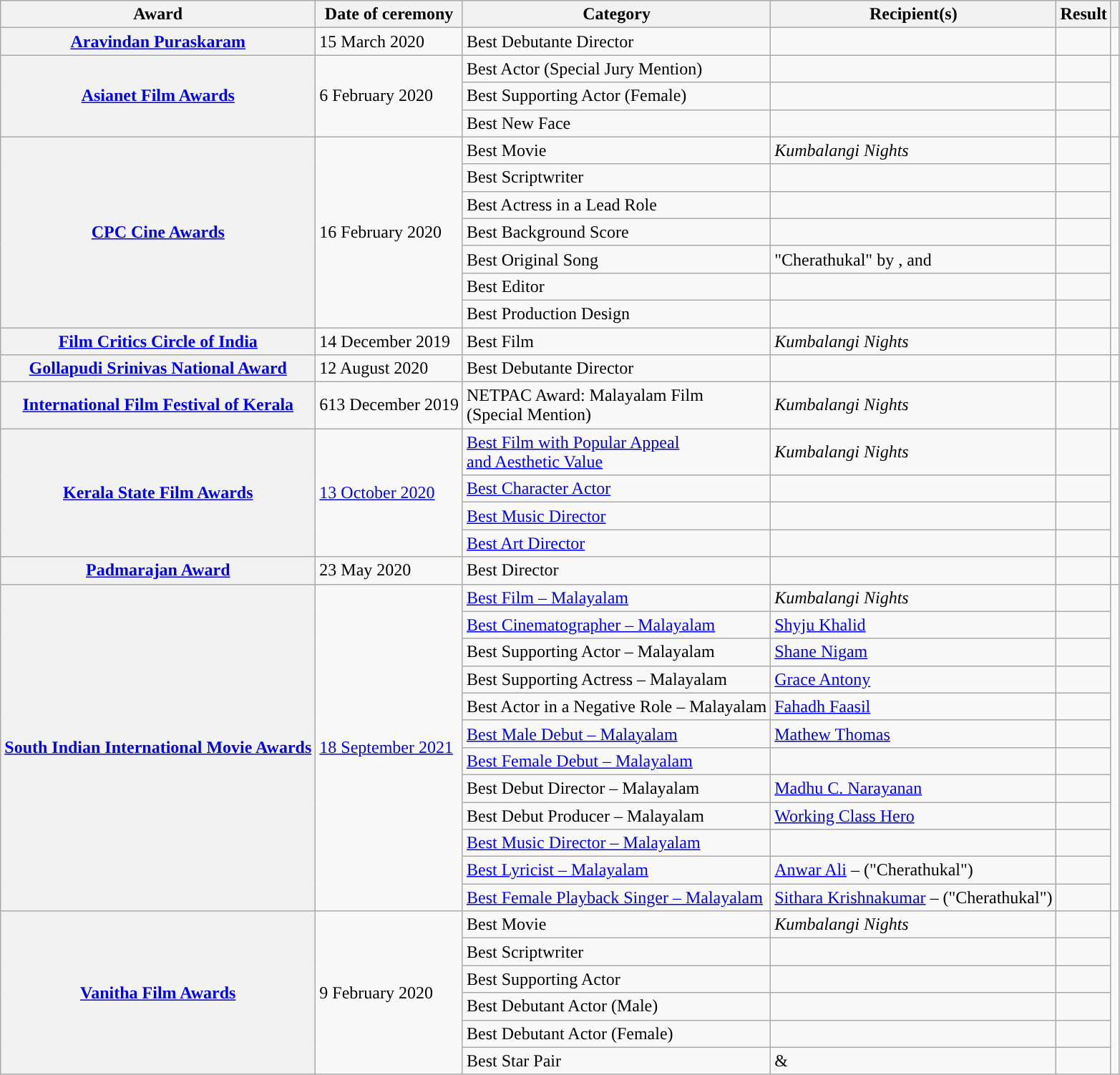<table class="wikitable plainrowheaders sortable">
<tr>
<th scope="col">Award</th>
<th scope="col">Date of ceremony</th>
<th scope="col">Category</th>
<th scope="col">Recipient(s)</th>
<th scope="col">Result</th>
<th scope="col" class="unsortable"></th>
</tr>
<tr>
<th scope="row"><a href='#'>Aravindan Puraskaram</a></th>
<td>15 March 2020</td>
<td>Best Debutante Director</td>
<td></td>
<td></td>
<td style="text-align:center"></td>
</tr>
<tr>
<th scope="row" rowspan="3"><a href='#'>Asianet Film Awards</a></th>
<td rowspan="3">6 February 2020</td>
<td>Best Actor (Special Jury Mention)</td>
<td></td>
<td></td>
<td style="text-align:center;" rowspan="3"></td>
</tr>
<tr>
<td>Best Supporting Actor (Female)</td>
<td></td>
<td></td>
</tr>
<tr>
<td>Best New Face</td>
<td></td>
<td></td>
</tr>
<tr>
<th scope="row" rowspan="7"><a href='#'>CPC Cine Awards</a></th>
<td rowspan="7">16 February 2020</td>
<td>Best Movie</td>
<td><em>Kumbalangi Nights</em></td>
<td></td>
<td style="text-align:center;" rowspan="7"></td>
</tr>
<tr>
<td>Best Scriptwriter</td>
<td></td>
<td></td>
</tr>
<tr>
<td>Best Actress in a Lead Role</td>
<td></td>
<td></td>
</tr>
<tr>
<td>Best Background Score</td>
<td></td>
<td></td>
</tr>
<tr>
<td>Best Original Song</td>
<td>"Cherathukal" by ,  and </td>
<td></td>
</tr>
<tr>
<td>Best Editor</td>
<td></td>
<td></td>
</tr>
<tr>
<td>Best Production Design</td>
<td></td>
<td></td>
</tr>
<tr>
<th scope="row"><a href='#'>Film Critics Circle of India</a></th>
<td>14 December 2019</td>
<td>Best Film</td>
<td><em>Kumbalangi Nights</em></td>
<td></td>
<td style="text-align:center"></td>
</tr>
<tr>
<th scope="row"><a href='#'>Gollapudi Srinivas National Award</a></th>
<td>12 August 2020</td>
<td>Best Debutante Director</td>
<td></td>
<td></td>
<td style="text-align:center"></td>
</tr>
<tr>
<th scope="row"><a href='#'>International Film Festival of Kerala</a></th>
<td>613 December 2019</td>
<td>NETPAC Award: Malayalam Film <br>(Special Mention)</td>
<td><em>Kumbalangi Nights</em></td>
<td></td>
<td style="text-align:center"></td>
</tr>
<tr>
<th scope="row" rowspan="4"><a href='#'>Kerala State Film Awards</a></th>
<td rowspan="4"><a href='#'>13 October 2020</a></td>
<td><a href='#'>Best Film with Popular Appeal<br>and Aesthetic Value</a></td>
<td><em>Kumbalangi Nights</em></td>
<td></td>
<td style="text-align:center;" rowspan="4"></td>
</tr>
<tr>
<td><a href='#'>Best Character Actor</a></td>
<td></td>
<td></td>
</tr>
<tr>
<td><a href='#'>Best Music Director</a></td>
<td></td>
<td></td>
</tr>
<tr>
<td><a href='#'>Best Art Director</a></td>
<td></td>
<td></td>
</tr>
<tr>
<th scope="row"><a href='#'>Padmarajan Award</a></th>
<td>23 May 2020</td>
<td>Best Director</td>
<td></td>
<td></td>
<td style="text-align:center;"></td>
</tr>
<tr>
<th rowspan="12" scope="row"><a href='#'>South Indian International Movie Awards</a></th>
<td rowspan="12"><a href='#'>18 September 2021</a></td>
<td><a href='#'>Best Film – Malayalam</a></td>
<td><em>Kumbalangi Nights</em></td>
<td></td>
<td rowspan="12" style="text-align:center;"><br></td>
</tr>
<tr>
<td><a href='#'>Best Cinematographer – Malayalam</a></td>
<td><a href='#'>Shyju Khalid</a></td>
<td></td>
</tr>
<tr>
<td>Best Supporting Actor – Malayalam</td>
<td><a href='#'>Shane Nigam</a></td>
<td></td>
</tr>
<tr>
<td>Best Supporting Actress – Malayalam</td>
<td><a href='#'>Grace Antony</a></td>
<td></td>
</tr>
<tr>
<td>Best Actor in a Negative Role – Malayalam</td>
<td><a href='#'>Fahadh Faasil</a></td>
<td></td>
</tr>
<tr>
<td><a href='#'>Best Male Debut – Malayalam</a></td>
<td><a href='#'>Mathew Thomas</a></td>
<td></td>
</tr>
<tr>
<td><a href='#'>Best Female Debut – Malayalam</a></td>
<td></td>
<td></td>
</tr>
<tr>
<td>Best Debut Director – Malayalam</td>
<td><a href='#'>Madhu C. Narayanan</a></td>
<td></td>
</tr>
<tr>
<td>Best Debut Producer – Malayalam</td>
<td><a href='#'>Working Class Hero</a></td>
<td></td>
</tr>
<tr>
<td><a href='#'>Best Music Director – Malayalam</a></td>
<td></td>
<td></td>
</tr>
<tr>
<td><a href='#'>Best Lyricist – Malayalam</a></td>
<td><a href='#'>Anwar Ali</a> – ("Cherathukal")</td>
<td></td>
</tr>
<tr>
<td><a href='#'>Best Female Playback Singer – Malayalam</a></td>
<td><a href='#'>Sithara Krishnakumar</a> – ("Cherathukal")</td>
<td></td>
</tr>
<tr>
<th scope="row" rowspan="6"><a href='#'>Vanitha Film Awards</a></th>
<td rowspan="6">9 February 2020</td>
<td>Best Movie</td>
<td><em>Kumbalangi Nights</em></td>
<td></td>
<td style="text-align:center;" rowspan="6"></td>
</tr>
<tr>
<td>Best Scriptwriter</td>
<td></td>
<td></td>
</tr>
<tr>
<td>Best Supporting Actor</td>
<td></td>
<td></td>
</tr>
<tr>
<td>Best Debutant Actor (Male)</td>
<td></td>
<td></td>
</tr>
<tr>
<td>Best Debutant Actor (Female)</td>
<td></td>
<td></td>
</tr>
<tr>
<td>Best Star Pair</td>
<td> & </td>
<td></td>
</tr>
</table>
